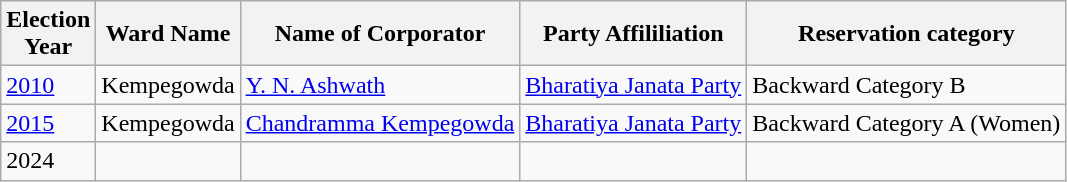<table class="wikitable sortable">
<tr>
<th>Election<br> Year</th>
<th>Ward Name</th>
<th>Name of Corporator</th>
<th>Party Affililiation</th>
<th>Reservation category</th>
</tr>
<tr>
<td><a href='#'>2010</a></td>
<td>Kempegowda</td>
<td><a href='#'>Y. N. Ashwath</a></td>
<td><a href='#'>Bharatiya Janata Party</a></td>
<td>Backward Category B</td>
</tr>
<tr>
<td><a href='#'>2015</a></td>
<td>Kempegowda</td>
<td><a href='#'>Chandramma Kempegowda</a></td>
<td><a href='#'>Bharatiya Janata Party</a></td>
<td>Backward Category A (Women)</td>
</tr>
<tr>
<td>2024</td>
<td></td>
<td></td>
<td></td>
<td></td>
</tr>
</table>
